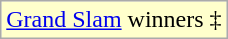<table class="wikitable">
<tr>
<td style="background:#FFFFCC;"><a href='#'>Grand Slam</a> winners ‡</td>
</tr>
</table>
